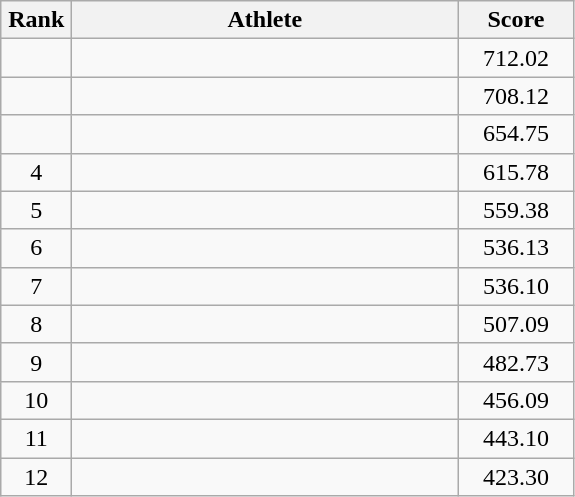<table class=wikitable style="text-align:center">
<tr>
<th width=40>Rank</th>
<th width=250>Athlete</th>
<th width=70>Score</th>
</tr>
<tr>
<td></td>
<td align=left></td>
<td>712.02</td>
</tr>
<tr>
<td></td>
<td align=left></td>
<td>708.12</td>
</tr>
<tr>
<td></td>
<td align=left></td>
<td>654.75</td>
</tr>
<tr>
<td>4</td>
<td align=left></td>
<td>615.78</td>
</tr>
<tr>
<td>5</td>
<td align=left></td>
<td>559.38</td>
</tr>
<tr>
<td>6</td>
<td align=left></td>
<td>536.13</td>
</tr>
<tr>
<td>7</td>
<td align=left></td>
<td>536.10</td>
</tr>
<tr>
<td>8</td>
<td align=left></td>
<td>507.09</td>
</tr>
<tr>
<td>9</td>
<td align=left></td>
<td>482.73</td>
</tr>
<tr>
<td>10</td>
<td align=left></td>
<td>456.09</td>
</tr>
<tr>
<td>11</td>
<td align=left></td>
<td>443.10</td>
</tr>
<tr>
<td>12</td>
<td align=left></td>
<td>423.30</td>
</tr>
</table>
